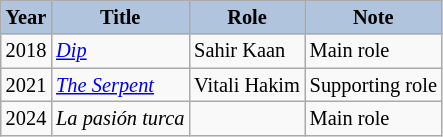<table class="wikitable sortable" style="font-size: 85%;">
<tr>
<th style="background:LightSteelBlue">Year</th>
<th style="background:LightSteelBlue">Title</th>
<th style="background:LightSteelBlue">Role</th>
<th style="background:LightSteelBlue">Note</th>
</tr>
<tr>
<td>2018</td>
<td><em><a href='#'>Dip</a></em></td>
<td>Sahir Kaan</td>
<td>Main role</td>
</tr>
<tr>
<td>2021</td>
<td><em><a href='#'>The Serpent</a></em></td>
<td>Vitali Hakim</td>
<td>Supporting role</td>
</tr>
<tr>
<td>2024</td>
<td><em>La pasión turca</em></td>
<td></td>
<td>Main role</td>
</tr>
</table>
